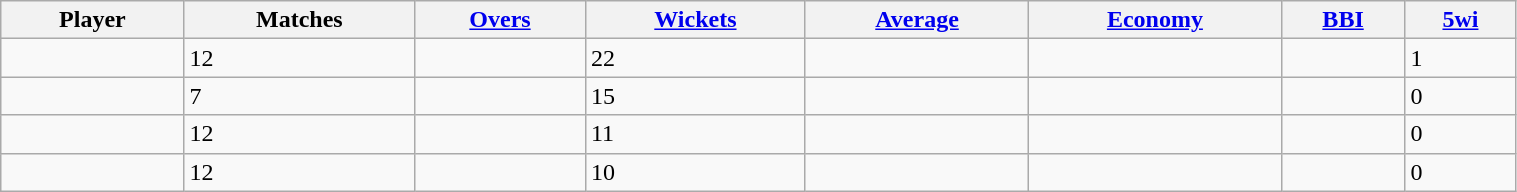<table class="wikitable sortable" style="width:80%;">
<tr>
<th>Player</th>
<th>Matches</th>
<th><a href='#'>Overs</a></th>
<th><a href='#'>Wickets</a></th>
<th><a href='#'>Average</a></th>
<th><a href='#'>Economy</a></th>
<th><a href='#'>BBI</a></th>
<th><a href='#'>5wi</a></th>
</tr>
<tr>
<td></td>
<td>12</td>
<td></td>
<td>22</td>
<td></td>
<td></td>
<td></td>
<td>1</td>
</tr>
<tr>
<td></td>
<td>7</td>
<td></td>
<td>15</td>
<td></td>
<td></td>
<td></td>
<td>0</td>
</tr>
<tr>
<td></td>
<td>12</td>
<td></td>
<td>11</td>
<td></td>
<td></td>
<td></td>
<td>0</td>
</tr>
<tr>
<td></td>
<td>12</td>
<td></td>
<td>10</td>
<td></td>
<td></td>
<td></td>
<td>0</td>
</tr>
</table>
